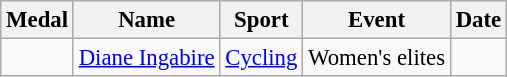<table class="wikitable sortable" style="font-size:95%">
<tr>
<th>Medal</th>
<th>Name</th>
<th>Sport</th>
<th>Event</th>
<th>Date</th>
</tr>
<tr>
<td></td>
<td><a href='#'>Diane Ingabire</a></td>
<td><a href='#'>Cycling</a></td>
<td>Women's elites</td>
<td></td>
</tr>
</table>
